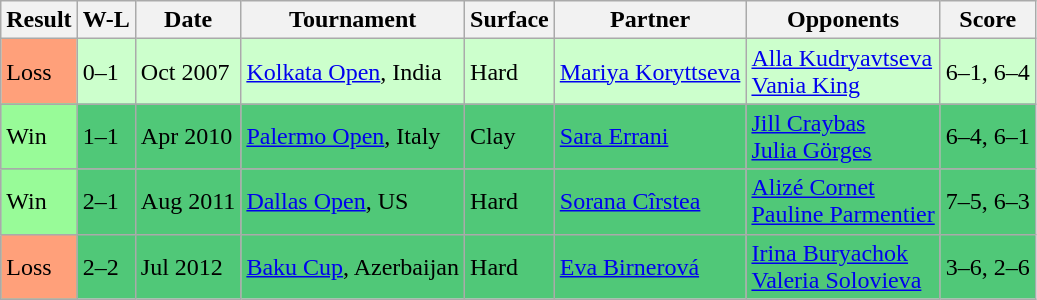<table class="sortable wikitable">
<tr>
<th>Result</th>
<th>W-L</th>
<th>Date</th>
<th>Tournament</th>
<th>Surface</th>
<th>Partner</th>
<th>Opponents</th>
<th class="unsortable">Score</th>
</tr>
<tr style="background:#cfc;">
<td style="background:#ffa07a;">Loss</td>
<td>0–1</td>
<td>Oct 2007</td>
<td><a href='#'>Kolkata Open</a>, India</td>
<td>Hard</td>
<td> <a href='#'>Mariya Koryttseva</a></td>
<td> <a href='#'>Alla Kudryavtseva</a> <br>  <a href='#'>Vania King</a></td>
<td>6–1, 6–4</td>
</tr>
<tr style="background:#50c878;">
<td style="background:#98fb98;">Win</td>
<td>1–1</td>
<td>Apr 2010</td>
<td><a href='#'>Palermo Open</a>, Italy</td>
<td>Clay</td>
<td> <a href='#'>Sara Errani</a></td>
<td> <a href='#'>Jill Craybas</a> <br>  <a href='#'>Julia Görges</a></td>
<td>6–4, 6–1</td>
</tr>
<tr style="background:#50c878;">
<td style="background:#98fb98;">Win</td>
<td>2–1</td>
<td>Aug 2011</td>
<td><a href='#'>Dallas Open</a>, US</td>
<td>Hard</td>
<td> <a href='#'>Sorana Cîrstea</a></td>
<td> <a href='#'>Alizé Cornet</a> <br>  <a href='#'>Pauline Parmentier</a></td>
<td>7–5, 6–3</td>
</tr>
<tr style="background:#50c878;">
<td style="background:#ffa07a;">Loss</td>
<td>2–2</td>
<td>Jul 2012</td>
<td><a href='#'>Baku Cup</a>, Azerbaijan</td>
<td>Hard</td>
<td> <a href='#'>Eva Birnerová</a></td>
<td> <a href='#'>Irina Buryachok</a> <br>  <a href='#'>Valeria Solovieva</a></td>
<td>3–6, 2–6</td>
</tr>
</table>
